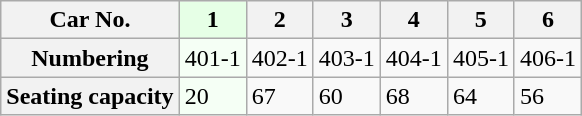<table class="wikitable">
<tr>
<th>Car No.</th>
<th style="background: #E6FFE6">1</th>
<th>2</th>
<th>3</th>
<th>4</th>
<th>5</th>
<th>6</th>
</tr>
<tr>
<th>Numbering</th>
<td style="background: #F5FFF5">401-1</td>
<td>402-1</td>
<td>403-1</td>
<td>404-1</td>
<td>405-1</td>
<td>406-1</td>
</tr>
<tr>
<th>Seating capacity</th>
<td style="background: #F5FFF5">20</td>
<td>67</td>
<td>60</td>
<td>68</td>
<td>64</td>
<td>56</td>
</tr>
</table>
